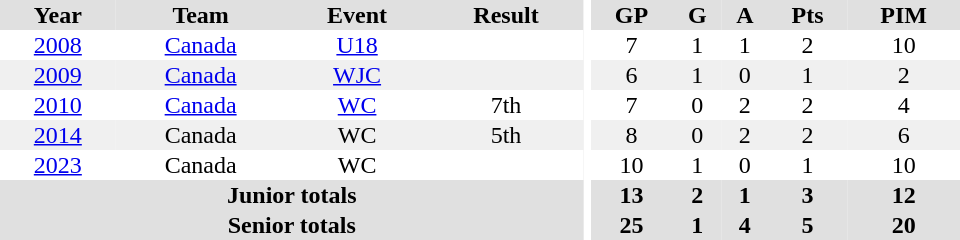<table border="0" cellpadding="1" cellspacing="0" ID="Table3" style="text-align:center; width:40em;">
<tr bgcolor="#e0e0e0">
<th>Year</th>
<th>Team</th>
<th>Event</th>
<th>Result</th>
<th rowspan="99" bgcolor="#ffffff"></th>
<th>GP</th>
<th>G</th>
<th>A</th>
<th>Pts</th>
<th>PIM</th>
</tr>
<tr>
<td><a href='#'>2008</a></td>
<td><a href='#'>Canada</a></td>
<td><a href='#'>U18</a></td>
<td></td>
<td>7</td>
<td>1</td>
<td>1</td>
<td>2</td>
<td>10</td>
</tr>
<tr bgcolor="#f0f0f0">
<td><a href='#'>2009</a></td>
<td><a href='#'>Canada</a></td>
<td><a href='#'>WJC</a></td>
<td></td>
<td>6</td>
<td>1</td>
<td>0</td>
<td>1</td>
<td>2</td>
</tr>
<tr>
<td><a href='#'>2010</a></td>
<td><a href='#'>Canada</a></td>
<td><a href='#'>WC</a></td>
<td>7th</td>
<td>7</td>
<td>0</td>
<td>2</td>
<td>2</td>
<td>4</td>
</tr>
<tr bgcolor="#f0f0f0">
<td><a href='#'>2014</a></td>
<td>Canada</td>
<td>WC</td>
<td>5th</td>
<td>8</td>
<td>0</td>
<td>2</td>
<td>2</td>
<td>6</td>
</tr>
<tr>
<td><a href='#'>2023</a></td>
<td>Canada</td>
<td>WC</td>
<td></td>
<td>10</td>
<td>1</td>
<td>0</td>
<td>1</td>
<td>10</td>
</tr>
<tr bgcolor="#e0e0e0">
<th colspan="4">Junior totals</th>
<th>13</th>
<th>2</th>
<th>1</th>
<th>3</th>
<th>12</th>
</tr>
<tr bgcolor="#e0e0e0">
<th colspan="4">Senior totals</th>
<th>25</th>
<th>1</th>
<th>4</th>
<th>5</th>
<th>20</th>
</tr>
</table>
